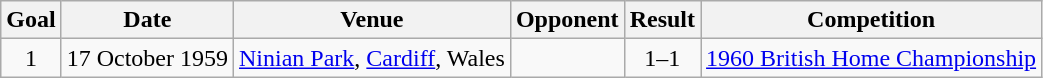<table class="wikitable">
<tr>
<th>Goal</th>
<th>Date</th>
<th>Venue</th>
<th>Opponent</th>
<th>Result</th>
<th>Competition</th>
</tr>
<tr>
<td align="center">1</td>
<td align="center">17 October 1959</td>
<td><a href='#'>Ninian Park</a>, <a href='#'>Cardiff</a>, Wales</td>
<td></td>
<td align="center">1–1</td>
<td><a href='#'>1960 British Home Championship</a></td>
</tr>
</table>
